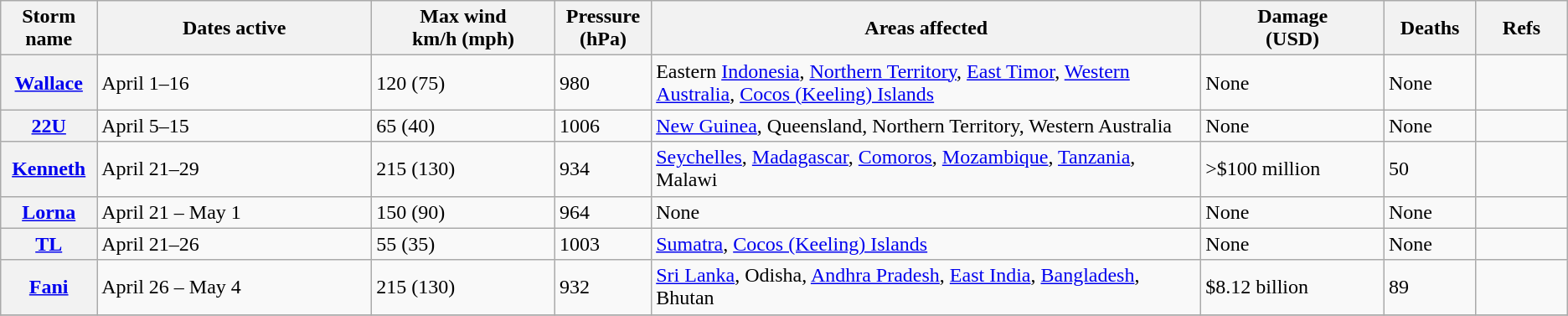<table class="wikitable sortable">
<tr>
<th width="5%">Storm name</th>
<th width="15%">Dates active</th>
<th width="10%">Max wind<br>km/h (mph)</th>
<th width="5%">Pressure<br>(hPa)</th>
<th width="30%">Areas affected</th>
<th width="10%">Damage<br>(USD)</th>
<th width="5%">Deaths</th>
<th width="5%">Refs</th>
</tr>
<tr>
<th><a href='#'>Wallace</a></th>
<td>April 1–16</td>
<td>120 (75)</td>
<td>980</td>
<td>Eastern <a href='#'>Indonesia</a>, <a href='#'>Northern Territory</a>, <a href='#'>East Timor</a>, <a href='#'>Western Australia</a>, <a href='#'>Cocos (Keeling) Islands</a></td>
<td>None</td>
<td>None</td>
<td></td>
</tr>
<tr>
<th><a href='#'>22U</a></th>
<td>April 5–15</td>
<td>65 (40)</td>
<td>1006</td>
<td><a href='#'>New Guinea</a>, Queensland, Northern Territory, Western Australia</td>
<td>None</td>
<td>None</td>
<td></td>
</tr>
<tr>
<th><a href='#'>Kenneth</a></th>
<td>April 21–29</td>
<td>215 (130)</td>
<td>934</td>
<td><a href='#'>Seychelles</a>, <a href='#'>Madagascar</a>, <a href='#'>Comoros</a>, <a href='#'>Mozambique</a>, <a href='#'>Tanzania</a>, Malawi</td>
<td>>$100 million</td>
<td>50</td>
<td></td>
</tr>
<tr>
<th><a href='#'>Lorna</a></th>
<td>April 21 – May 1</td>
<td>150 (90)</td>
<td>964</td>
<td>None</td>
<td>None</td>
<td>None</td>
<td></td>
</tr>
<tr>
<th><a href='#'>TL</a></th>
<td>April 21–26</td>
<td>55 (35)</td>
<td>1003</td>
<td><a href='#'>Sumatra</a>, <a href='#'>Cocos (Keeling) Islands</a></td>
<td>None</td>
<td>None</td>
<td></td>
</tr>
<tr>
<th><a href='#'>Fani</a></th>
<td>April 26 – May 4</td>
<td>215 (130)</td>
<td>932</td>
<td><a href='#'>Sri Lanka</a>, Odisha, <a href='#'>Andhra Pradesh</a>, <a href='#'>East India</a>, <a href='#'>Bangladesh</a>, Bhutan</td>
<td>$8.12 billion</td>
<td>89</td>
<td></td>
</tr>
<tr>
</tr>
</table>
